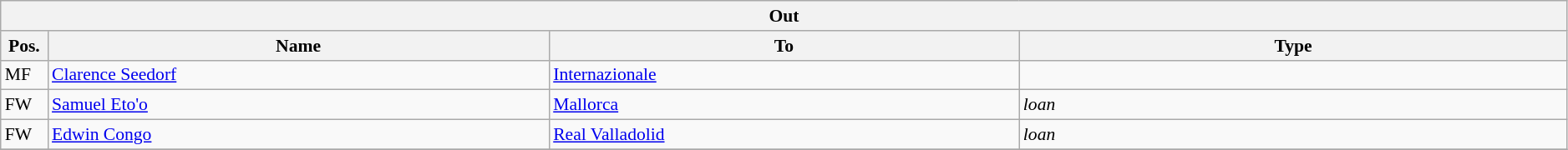<table class="wikitable" style="font-size:90%;width:99%;">
<tr>
<th colspan="4">Out</th>
</tr>
<tr>
<th width=3%>Pos.</th>
<th width=32%>Name</th>
<th width=30%>To</th>
<th width=35%>Type</th>
</tr>
<tr>
<td>MF</td>
<td><a href='#'>Clarence Seedorf</a></td>
<td><a href='#'>Internazionale</a></td>
<td></td>
</tr>
<tr>
<td>FW</td>
<td><a href='#'>Samuel Eto'o</a></td>
<td><a href='#'>Mallorca</a></td>
<td><em>loan</em></td>
</tr>
<tr>
<td>FW</td>
<td><a href='#'>Edwin Congo</a></td>
<td><a href='#'>Real Valladolid</a></td>
<td><em>loan</em></td>
</tr>
<tr>
</tr>
</table>
